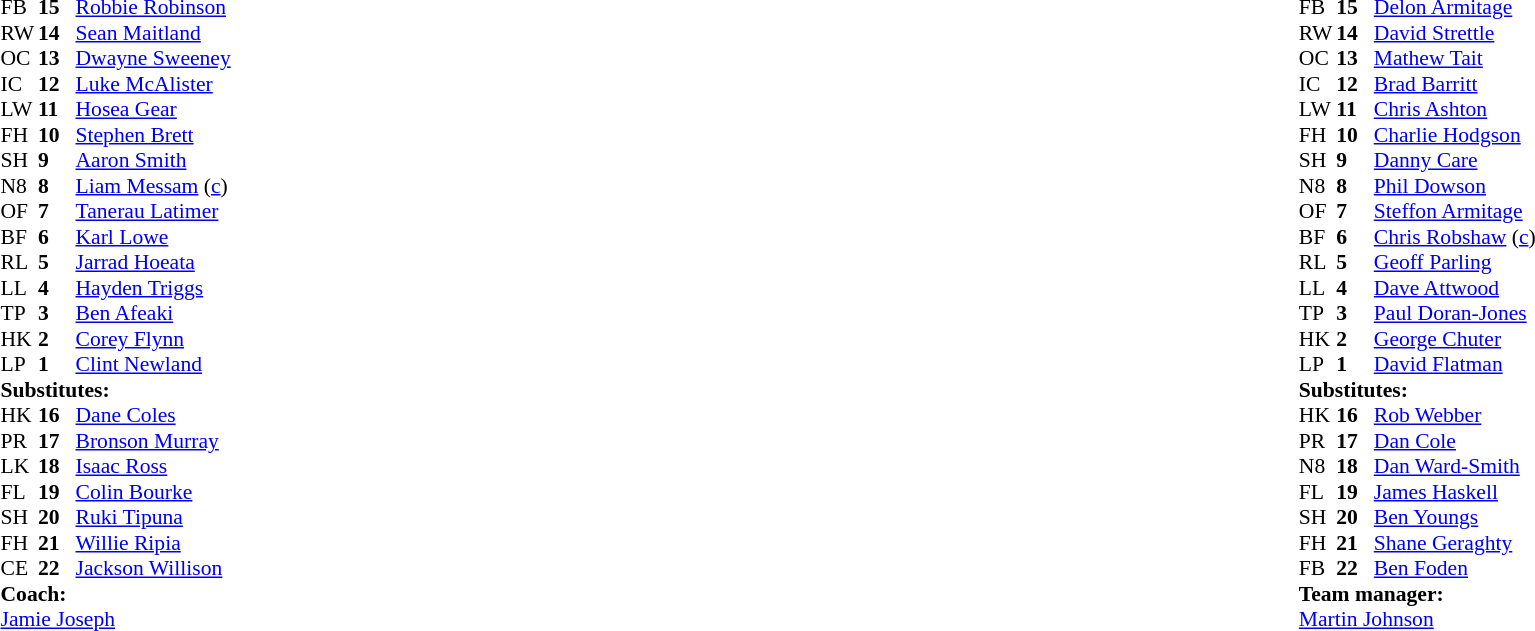<table style="width:100%;">
<tr>
<td style="vertical-align:top; width:50%;"><br><table style="font-size: 90%" cellspacing="0" cellpadding="0">
<tr>
<th width="25"></th>
<th width="25"></th>
</tr>
<tr>
<td>FB</td>
<td><strong>15</strong></td>
<td><a href='#'>Robbie Robinson</a></td>
</tr>
<tr>
<td>RW</td>
<td><strong>14</strong></td>
<td><a href='#'>Sean Maitland</a></td>
</tr>
<tr>
<td>OC</td>
<td><strong>13</strong></td>
<td><a href='#'>Dwayne Sweeney</a></td>
</tr>
<tr>
<td>IC</td>
<td><strong>12</strong></td>
<td><a href='#'>Luke McAlister</a></td>
</tr>
<tr>
<td>LW</td>
<td><strong>11</strong></td>
<td><a href='#'>Hosea Gear</a></td>
</tr>
<tr>
<td>FH</td>
<td><strong>10</strong></td>
<td><a href='#'>Stephen Brett</a></td>
</tr>
<tr>
<td>SH</td>
<td><strong>9</strong></td>
<td><a href='#'>Aaron Smith</a></td>
</tr>
<tr>
<td>N8</td>
<td><strong>8</strong></td>
<td><a href='#'>Liam Messam</a> (<a href='#'>c</a>)</td>
</tr>
<tr>
<td>OF</td>
<td><strong>7</strong></td>
<td><a href='#'>Tanerau Latimer</a></td>
</tr>
<tr>
<td>BF</td>
<td><strong>6</strong></td>
<td><a href='#'>Karl Lowe</a></td>
</tr>
<tr>
<td>RL</td>
<td><strong>5</strong></td>
<td><a href='#'>Jarrad Hoeata</a></td>
</tr>
<tr>
<td>LL</td>
<td><strong>4</strong></td>
<td><a href='#'>Hayden Triggs</a></td>
</tr>
<tr>
<td>TP</td>
<td><strong>3</strong></td>
<td><a href='#'>Ben Afeaki</a></td>
</tr>
<tr>
<td>HK</td>
<td><strong>2</strong></td>
<td><a href='#'>Corey Flynn</a></td>
</tr>
<tr>
<td>LP</td>
<td><strong>1</strong></td>
<td><a href='#'>Clint Newland</a></td>
</tr>
<tr>
<td colspan=3><strong>Substitutes:</strong></td>
</tr>
<tr>
<td>HK</td>
<td><strong>16</strong></td>
<td><a href='#'>Dane Coles</a></td>
</tr>
<tr>
<td>PR</td>
<td><strong>17</strong></td>
<td><a href='#'>Bronson Murray</a></td>
</tr>
<tr>
<td>LK</td>
<td><strong>18</strong></td>
<td><a href='#'>Isaac Ross</a></td>
</tr>
<tr>
<td>FL</td>
<td><strong>19</strong></td>
<td><a href='#'>Colin Bourke</a></td>
</tr>
<tr>
<td>SH</td>
<td><strong>20</strong></td>
<td><a href='#'>Ruki Tipuna</a></td>
</tr>
<tr>
<td>FH</td>
<td><strong>21</strong></td>
<td><a href='#'>Willie Ripia</a></td>
</tr>
<tr>
<td>CE</td>
<td><strong>22</strong></td>
<td><a href='#'>Jackson Willison</a></td>
</tr>
<tr>
<td colspan="3"><strong>Coach:</strong></td>
</tr>
<tr>
<td colspan="4"><a href='#'>Jamie Joseph</a></td>
</tr>
</table>
</td>
<td style="vertical-align:top; width:50%;"><br><table cellspacing="0" cellpadding="0" style="font-size:90%; margin:auto;">
<tr>
<th width="25"></th>
<th width="25"></th>
</tr>
<tr>
<td>FB</td>
<td><strong>15</strong></td>
<td><a href='#'>Delon Armitage</a></td>
</tr>
<tr>
<td>RW</td>
<td><strong>14</strong></td>
<td><a href='#'>David Strettle</a></td>
</tr>
<tr>
<td>OC</td>
<td><strong>13</strong></td>
<td><a href='#'>Mathew Tait</a></td>
</tr>
<tr>
<td>IC</td>
<td><strong>12</strong></td>
<td><a href='#'>Brad Barritt</a></td>
</tr>
<tr>
<td>LW</td>
<td><strong>11</strong></td>
<td><a href='#'>Chris Ashton</a></td>
</tr>
<tr>
<td>FH</td>
<td><strong>10</strong></td>
<td><a href='#'>Charlie Hodgson</a></td>
</tr>
<tr>
<td>SH</td>
<td><strong>9</strong></td>
<td><a href='#'>Danny Care</a></td>
</tr>
<tr>
<td>N8</td>
<td><strong>8</strong></td>
<td><a href='#'>Phil Dowson</a></td>
</tr>
<tr>
<td>OF</td>
<td><strong>7</strong></td>
<td><a href='#'>Steffon Armitage</a></td>
</tr>
<tr>
<td>BF</td>
<td><strong>6</strong></td>
<td><a href='#'>Chris Robshaw</a> (<a href='#'>c</a>)</td>
</tr>
<tr>
<td>RL</td>
<td><strong>5</strong></td>
<td><a href='#'>Geoff Parling</a></td>
</tr>
<tr>
<td>LL</td>
<td><strong>4</strong></td>
<td><a href='#'>Dave Attwood</a></td>
</tr>
<tr>
<td>TP</td>
<td><strong>3</strong></td>
<td><a href='#'>Paul Doran-Jones</a></td>
</tr>
<tr>
<td>HK</td>
<td><strong>2</strong></td>
<td><a href='#'>George Chuter</a></td>
</tr>
<tr>
<td>LP</td>
<td><strong>1</strong></td>
<td><a href='#'>David Flatman</a></td>
</tr>
<tr>
<td colspan=3><strong>Substitutes:</strong></td>
</tr>
<tr>
<td>HK</td>
<td><strong>16</strong></td>
<td><a href='#'>Rob Webber</a></td>
</tr>
<tr>
<td>PR</td>
<td><strong>17</strong></td>
<td><a href='#'>Dan Cole</a></td>
</tr>
<tr>
<td>N8</td>
<td><strong>18</strong></td>
<td><a href='#'>Dan Ward-Smith</a></td>
</tr>
<tr>
<td>FL</td>
<td><strong>19</strong></td>
<td><a href='#'>James Haskell</a></td>
</tr>
<tr>
<td>SH</td>
<td><strong>20</strong></td>
<td><a href='#'>Ben Youngs</a></td>
</tr>
<tr>
<td>FH</td>
<td><strong>21</strong></td>
<td><a href='#'>Shane Geraghty</a></td>
</tr>
<tr>
<td>FB</td>
<td><strong>22</strong></td>
<td><a href='#'>Ben Foden</a></td>
</tr>
<tr>
<td colspan="3"><strong>Team manager:</strong></td>
</tr>
<tr>
<td colspan="4"><a href='#'>Martin Johnson</a></td>
</tr>
</table>
</td>
</tr>
</table>
